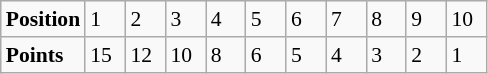<table class="wikitable" style="font-size: 90%;">
<tr>
<td><strong>Position</strong></td>
<td width=20>1</td>
<td width=20>2</td>
<td width=20>3</td>
<td width=20>4</td>
<td width=20>5</td>
<td width=20>6</td>
<td width=20>7</td>
<td width=20>8</td>
<td width=20>9</td>
<td width=20>10</td>
</tr>
<tr>
<td><strong>Points</strong></td>
<td>15</td>
<td>12</td>
<td>10</td>
<td>8</td>
<td>6</td>
<td>5</td>
<td>4</td>
<td>3</td>
<td>2</td>
<td>1</td>
</tr>
</table>
